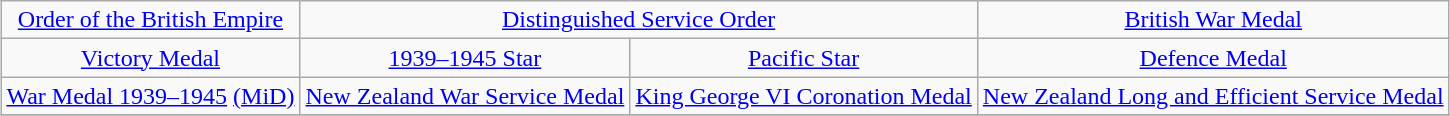<table class="wikitable" style="margin:1em auto; text-align:center;">
<tr>
<td colspan="1"><a href='#'>Order of the British Empire</a></td>
<td colspan="2"><a href='#'>Distinguished Service Order</a></td>
<td colspan="1"><a href='#'>British War Medal</a></td>
</tr>
<tr>
<td colspan="1"><a href='#'>Victory Medal</a></td>
<td colspan="1"><a href='#'>1939–1945 Star</a></td>
<td colspan="1"><a href='#'>Pacific Star</a></td>
<td colspan="1"><a href='#'>Defence Medal</a></td>
</tr>
<tr>
<td colspan="1"><a href='#'>War Medal 1939–1945</a> <a href='#'>(MiD)</a></td>
<td colspan="1"><a href='#'>New Zealand War Service Medal</a></td>
<td colspan="1"><a href='#'>King George VI Coronation Medal</a></td>
<td colspan="1"><a href='#'>New Zealand Long and Efficient Service Medal</a></td>
</tr>
<tr>
</tr>
</table>
